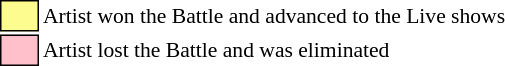<table class="toccolours" style="font-size: 90%; white-space: nowrap;">
<tr>
<td style="background:#FDFC8F; border:1px solid black;">      </td>
<td>Artist won the Battle and advanced to the Live shows</td>
</tr>
<tr>
<td style="background:#FFC0CB; border:1px solid black;">      </td>
<td>Artist lost the Battle and was eliminated</td>
</tr>
</table>
